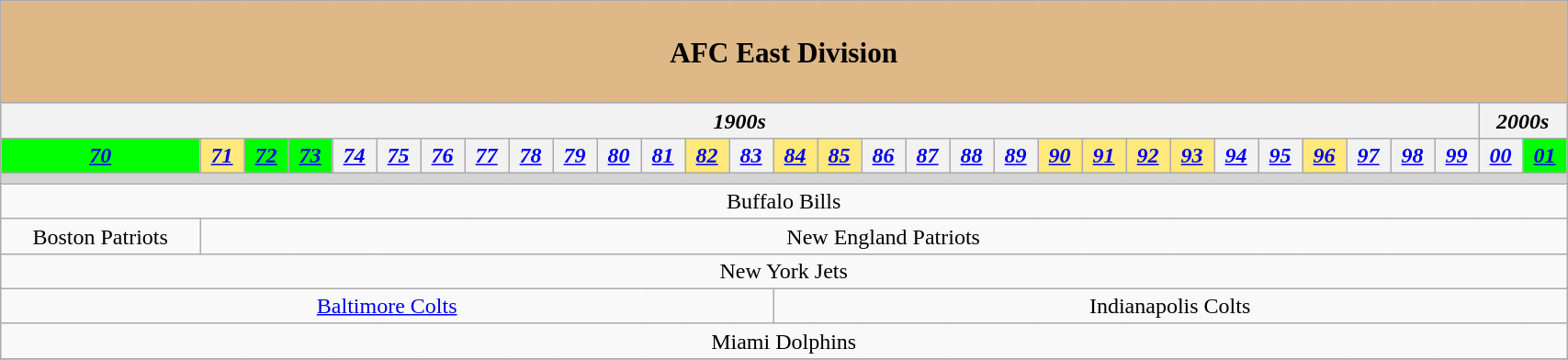<table class="wikitable" style="text-align:center" width=90%>
<tr>
<th colspan="32" style="text-align:center; ; height:65px; font-size:130%; background:#DEB887;">AFC East Division</th>
</tr>
<tr>
<th colspan=30><em>1900s</em></th>
<th colspan=2><em>2000s</em></th>
</tr>
<tr>
<th style="background:#00ff00;"><em><a href='#'>70</a></em></th>
<th style="background:#ffe87c;"><em><a href='#'>71</a></em></th>
<th style="background:#00ff00;"><em><a href='#'>72</a></em></th>
<th style="background:#00ff00;"><em><a href='#'>73</a></em></th>
<th><em><a href='#'>74</a></em></th>
<th><em><a href='#'>75</a></em></th>
<th><em><a href='#'>76</a></em></th>
<th><em><a href='#'>77</a></em></th>
<th><em><a href='#'>78</a></em></th>
<th><em><a href='#'>79</a></em></th>
<th><em><a href='#'>80</a></em></th>
<th><em><a href='#'>81</a></em></th>
<th style="background:#ffe87c;"><em><a href='#'>82</a></em></th>
<th><em><a href='#'>83</a></em></th>
<th style="background:#ffe87c;"><em><a href='#'>84</a></em></th>
<th style="background:#ffe87c;"><em><a href='#'>85</a></em></th>
<th><em><a href='#'>86</a></em></th>
<th><em><a href='#'>87</a></em></th>
<th><em><a href='#'>88</a></em></th>
<th><em><a href='#'>89</a></em></th>
<th style="background:#ffe87c;"><em><a href='#'>90</a></em></th>
<th style="background:#ffe87c;"><em><a href='#'>91</a></em></th>
<th style="background:#ffe87c;"><em><a href='#'>92</a></em></th>
<th style="background:#ffe87c;"><em><a href='#'>93</a></em></th>
<th><em><a href='#'>94</a></em></th>
<th><em><a href='#'>95</a></em></th>
<th style="background:#ffe87c;"><em><a href='#'>96</a></em></th>
<th><em><a href='#'>97</a></em></th>
<th><em><a href='#'>98</a></em></th>
<th><em><a href='#'>99</a></em></th>
<th><em><a href='#'>00</a></em></th>
<th style="background:#00ff00;"><em><a href='#'>01</a></em></th>
</tr>
<tr>
<td colspan="32" style="background:lightgrey; height:.5px;"></td>
</tr>
<tr>
<td colspan="32">Buffalo Bills</td>
</tr>
<tr>
<td>Boston Patriots</td>
<td colspan="31">New England Patriots </td>
</tr>
<tr>
<td colspan="32">New York Jets</td>
</tr>
<tr>
<td colspan="14"><a href='#'>Baltimore Colts</a> </td>
<td colspan="18">Indianapolis Colts </td>
</tr>
<tr>
<td colspan="32">Miami Dolphins</td>
</tr>
<tr>
</tr>
</table>
